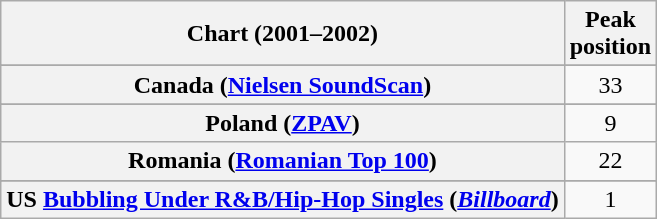<table class="wikitable sortable plainrowheaders" style="text-align:center">
<tr>
<th scope="col">Chart (2001–2002)</th>
<th scope="col">Peak<br>position</th>
</tr>
<tr>
</tr>
<tr>
</tr>
<tr>
</tr>
<tr>
<th scope="row">Canada (<a href='#'>Nielsen SoundScan</a>)</th>
<td>33</td>
</tr>
<tr>
</tr>
<tr>
</tr>
<tr>
</tr>
<tr>
</tr>
<tr>
<th scope="row">Poland (<a href='#'>ZPAV</a>)</th>
<td>9</td>
</tr>
<tr>
<th scope="row">Romania (<a href='#'>Romanian Top 100</a>)</th>
<td>22</td>
</tr>
<tr>
</tr>
<tr>
</tr>
<tr>
</tr>
<tr>
</tr>
<tr>
<th scope="row">US <a href='#'>Bubbling Under R&B/Hip-Hop Singles</a> (<em><a href='#'>Billboard</a></em>)</th>
<td>1</td>
</tr>
</table>
